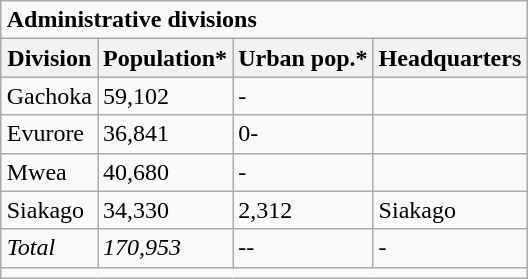<table class="wikitable" style="margin:1em auto;">
<tr>
<td colspan="4"><strong>Administrative divisions</strong></td>
</tr>
<tr>
<th>Division</th>
<th>Population*</th>
<th>Urban pop.*</th>
<th>Headquarters</th>
</tr>
<tr>
<td>Gachoka</td>
<td>59,102</td>
<td>-</td>
<td></td>
</tr>
<tr>
<td>Evurore</td>
<td>36,841</td>
<td>0-</td>
<td></td>
</tr>
<tr>
<td>Mwea</td>
<td>40,680</td>
<td>-</td>
<td></td>
</tr>
<tr>
<td>Siakago</td>
<td>34,330</td>
<td>2,312</td>
<td>Siakago</td>
</tr>
<tr>
<td><em>Total</em></td>
<td><em>170,953</em></td>
<td><em>--</em></td>
<td>-</td>
</tr>
<tr>
<td colspan="4"></td>
</tr>
</table>
